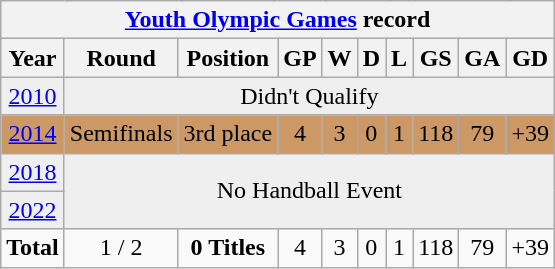<table class="wikitable" style="text-align: center;">
<tr>
<th colspan=10><a href='#'>Youth Olympic Games</a> record</th>
</tr>
<tr>
<th>Year</th>
<th>Round</th>
<th>Position</th>
<th>GP</th>
<th>W</th>
<th>D</th>
<th>L</th>
<th>GS</th>
<th>GA</th>
<th>GD</th>
</tr>
<tr bgcolor="efefef">
<td> <a href='#'>2010</a></td>
<td colspan=10>Didn't Qualify</td>
</tr>
<tr bgcolor=cc9966>
<td> <a href='#'>2014</a></td>
<td>Semifinals</td>
<td>3rd place</td>
<td>4</td>
<td>3</td>
<td>0</td>
<td>1</td>
<td>118</td>
<td>79</td>
<td>+39</td>
</tr>
<tr bgcolor="efefef">
<td> <a href='#'>2018</a></td>
<td colspan=10 rowspan=2>No Handball Event</td>
</tr>
<tr bgcolor="efefef">
<td> <a href='#'>2022</a></td>
</tr>
<tr>
<td><strong>Total</strong></td>
<td>1 / 2</td>
<td><strong>0 Titles</strong></td>
<td>4</td>
<td>3</td>
<td>0</td>
<td>1</td>
<td>118</td>
<td>79</td>
<td>+39</td>
</tr>
</table>
